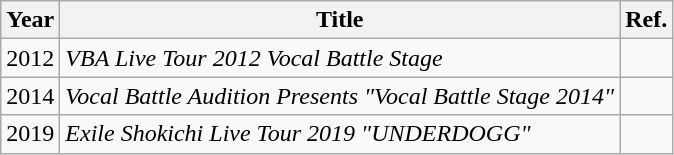<table class="wikitable">
<tr>
<th>Year</th>
<th>Title</th>
<th>Ref.</th>
</tr>
<tr>
<td>2012</td>
<td><em>VBA Live Tour 2012 Vocal Battle Stage</em></td>
<td></td>
</tr>
<tr>
<td>2014</td>
<td><em>Vocal Battle Audition Presents "Vocal Battle Stage 2014"</em></td>
<td></td>
</tr>
<tr>
<td>2019</td>
<td><em>Exile Shokichi Live Tour 2019 "UNDERDOGG"</em></td>
<td></td>
</tr>
</table>
